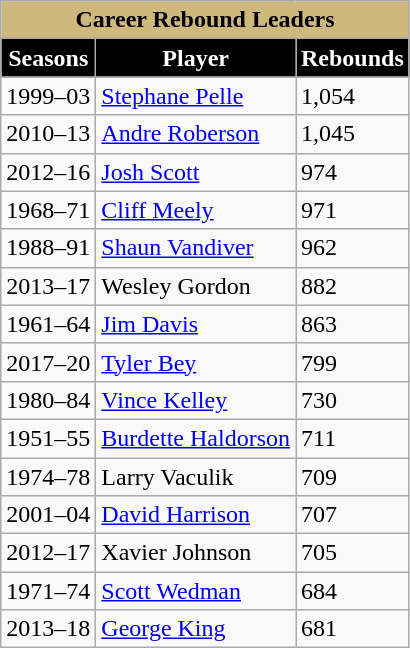<table class="wikitable" style="float:left; margin-right:1em">
<tr>
<th style="background:#CFB87C; color:black;" colspan=6>Career Rebound Leaders</th>
</tr>
<tr>
<th style="background:black; color:white;">Seasons</th>
<th style="background:black; color:white;">Player</th>
<th style="background:black; color:white;">Rebounds</th>
</tr>
<tr>
<td>1999–03</td>
<td><a href='#'>Stephane Pelle</a></td>
<td>1,054</td>
</tr>
<tr>
<td>2010–13</td>
<td><a href='#'>Andre Roberson</a></td>
<td>1,045</td>
</tr>
<tr>
<td>2012–16</td>
<td><a href='#'>Josh Scott</a></td>
<td>974</td>
</tr>
<tr>
<td>1968–71</td>
<td><a href='#'>Cliff Meely</a></td>
<td>971</td>
</tr>
<tr>
<td>1988–91</td>
<td><a href='#'>Shaun Vandiver</a></td>
<td>962</td>
</tr>
<tr>
<td>2013–17</td>
<td>Wesley Gordon</td>
<td>882</td>
</tr>
<tr>
<td>1961–64</td>
<td><a href='#'>Jim Davis</a></td>
<td>863</td>
</tr>
<tr>
<td>2017–20</td>
<td><a href='#'>Tyler Bey</a></td>
<td>799</td>
</tr>
<tr>
<td>1980–84</td>
<td><a href='#'>Vince Kelley</a></td>
<td>730</td>
</tr>
<tr>
<td>1951–55</td>
<td><a href='#'>Burdette Haldorson</a></td>
<td>711</td>
</tr>
<tr>
<td>1974–78</td>
<td>Larry Vaculik</td>
<td>709</td>
</tr>
<tr>
<td>2001–04</td>
<td><a href='#'>David Harrison</a></td>
<td>707</td>
</tr>
<tr>
<td>2012–17</td>
<td>Xavier Johnson</td>
<td>705</td>
</tr>
<tr>
<td>1971–74</td>
<td><a href='#'>Scott Wedman</a></td>
<td>684</td>
</tr>
<tr>
<td>2013–18</td>
<td><a href='#'>George King</a></td>
<td>681</td>
</tr>
</table>
